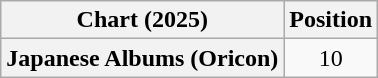<table class="wikitable plainrowheaders" style="text-align:center">
<tr>
<th scope="col">Chart (2025)</th>
<th scope="col">Position</th>
</tr>
<tr>
<th scope="row">Japanese Albums (Oricon)</th>
<td>10</td>
</tr>
</table>
